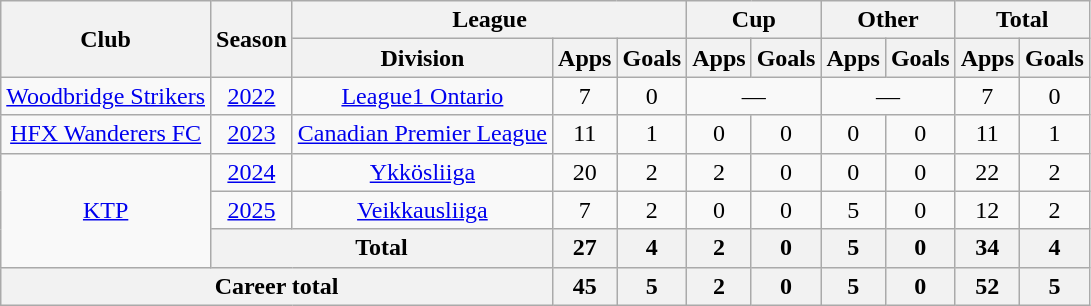<table class="wikitable" style="text-align: center">
<tr>
<th rowspan="2">Club</th>
<th rowspan="2">Season</th>
<th colspan="3">League</th>
<th colspan="2">Cup</th>
<th colspan="2">Other</th>
<th colspan="2">Total</th>
</tr>
<tr>
<th>Division</th>
<th>Apps</th>
<th>Goals</th>
<th>Apps</th>
<th>Goals</th>
<th>Apps</th>
<th>Goals</th>
<th>Apps</th>
<th>Goals</th>
</tr>
<tr>
<td><a href='#'>Woodbridge Strikers</a></td>
<td><a href='#'>2022</a></td>
<td><a href='#'>League1 Ontario</a></td>
<td>7</td>
<td>0</td>
<td colspan="2">—</td>
<td colspan="2">—</td>
<td>7</td>
<td>0</td>
</tr>
<tr>
<td><a href='#'>HFX Wanderers FC</a></td>
<td><a href='#'>2023</a></td>
<td><a href='#'>Canadian Premier League</a></td>
<td>11</td>
<td>1</td>
<td>0</td>
<td>0</td>
<td>0</td>
<td>0</td>
<td>11</td>
<td>1</td>
</tr>
<tr>
<td rowspan=3><a href='#'>KTP</a></td>
<td><a href='#'>2024</a></td>
<td><a href='#'>Ykkösliiga</a></td>
<td>20</td>
<td>2</td>
<td>2</td>
<td>0</td>
<td>0</td>
<td>0</td>
<td>22</td>
<td>2</td>
</tr>
<tr>
<td><a href='#'>2025</a></td>
<td><a href='#'>Veikkausliiga</a></td>
<td>7</td>
<td>2</td>
<td>0</td>
<td>0</td>
<td>5</td>
<td>0</td>
<td>12</td>
<td>2</td>
</tr>
<tr>
<th colspan=2>Total</th>
<th>27</th>
<th>4</th>
<th>2</th>
<th>0</th>
<th>5</th>
<th>0</th>
<th>34</th>
<th>4</th>
</tr>
<tr>
<th colspan="3"><strong>Career total</strong></th>
<th>45</th>
<th>5</th>
<th>2</th>
<th>0</th>
<th>5</th>
<th>0</th>
<th>52</th>
<th>5</th>
</tr>
</table>
